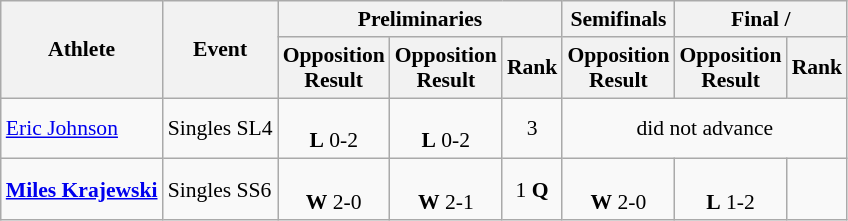<table class=wikitable style="font-size:90%">
<tr>
<th rowspan="2">Athlete</th>
<th rowspan="2">Event</th>
<th colspan="3">Preliminaries</th>
<th>Semifinals</th>
<th colspan="2">Final / </th>
</tr>
<tr>
<th>Opposition<br>Result</th>
<th>Opposition<br>Result</th>
<th>Rank</th>
<th>Opposition<br>Result</th>
<th>Opposition<br>Result</th>
<th>Rank</th>
</tr>
<tr align=center>
<td align=left><a href='#'>Eric Johnson</a></td>
<td align=left>Singles SL4</td>
<td><br><strong>L</strong> 0-2</td>
<td><br><strong>L</strong> 0-2</td>
<td>3</td>
<td colspan=3>did not advance</td>
</tr>
<tr align=center>
<td align=left><strong><a href='#'>Miles Krajewski</a></strong></td>
<td align=left>Singles SS6</td>
<td><br><strong>W</strong> 2-0</td>
<td><br><strong>W</strong> 2-1</td>
<td>1 <strong>Q</strong></td>
<td><br><strong>W</strong> 2-0</td>
<td><br><strong>L</strong> 1-2</td>
<td></td>
</tr>
</table>
